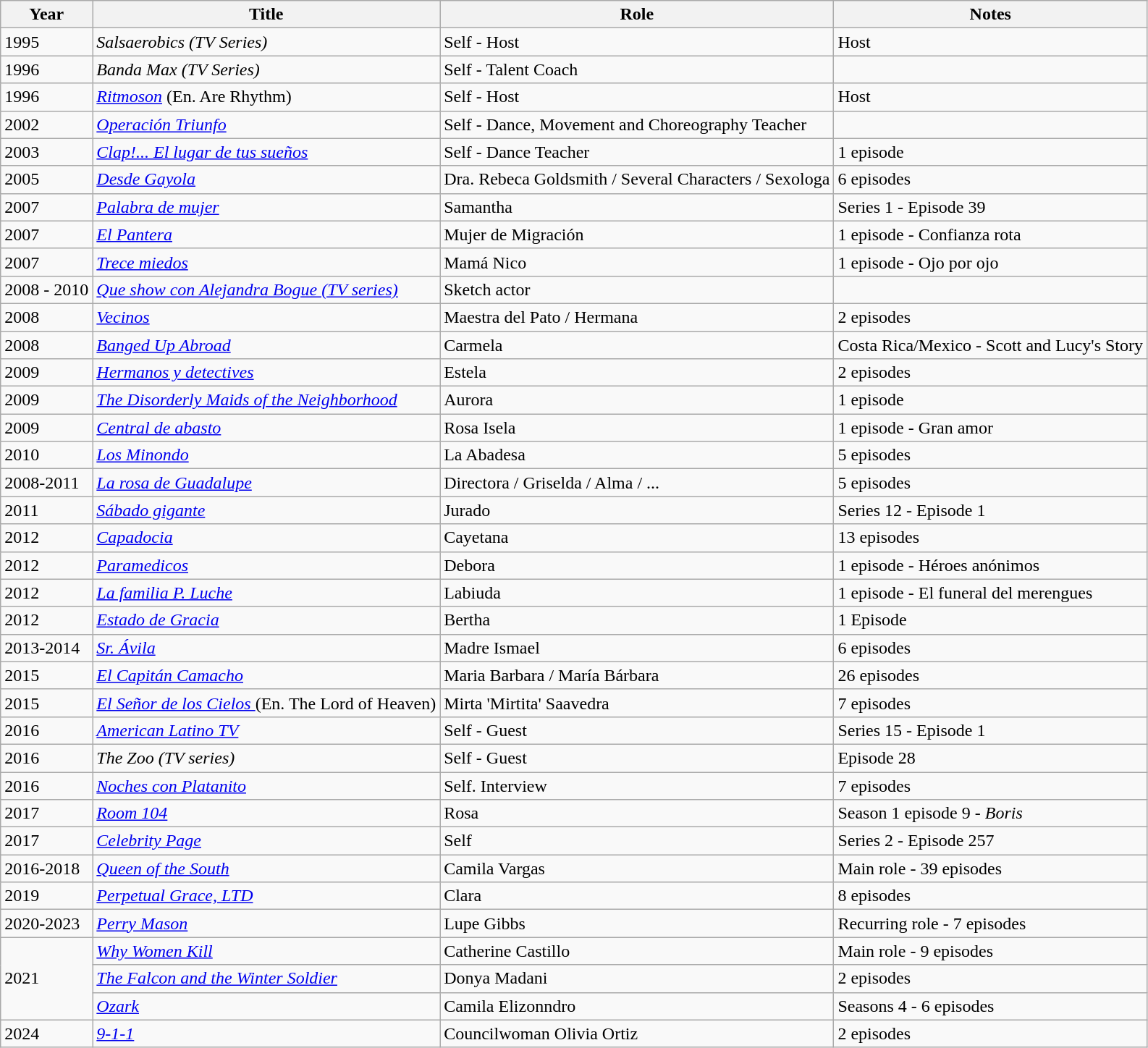<table class="wikitable sortable">
<tr>
<th>Year</th>
<th>Title</th>
<th>Role</th>
<th>Notes</th>
</tr>
<tr>
<td>1995</td>
<td><em>Salsaerobics (TV Series) </em></td>
<td>Self - Host</td>
<td>Host</td>
</tr>
<tr>
<td>1996</td>
<td><em>Banda Max (TV Series) </em></td>
<td>Self - Talent Coach</td>
<td></td>
</tr>
<tr>
<td>1996</td>
<td><em><a href='#'>Ritmoson</a></em> (En. Are Rhythm)</td>
<td>Self - Host</td>
<td>Host</td>
</tr>
<tr>
<td>2002</td>
<td><em><a href='#'>Operación Triunfo</a></em></td>
<td>Self - Dance, Movement and Choreography Teacher</td>
<td></td>
</tr>
<tr>
<td>2003</td>
<td><em><a href='#'>Clap!... El lugar de tus sueños </a></em></td>
<td>Self - Dance Teacher</td>
<td>1 episode</td>
</tr>
<tr>
<td>2005</td>
<td><em><a href='#'>Desde Gayola </a></em></td>
<td>Dra. Rebeca Goldsmith / Several Characters / Sexologa</td>
<td>6 episodes</td>
</tr>
<tr>
<td>2007</td>
<td><em><a href='#'>Palabra de mujer</a></em></td>
<td>Samantha</td>
<td>Series 1 - Episode 39</td>
</tr>
<tr>
<td>2007</td>
<td><em><a href='#'>El Pantera</a></em></td>
<td>Mujer de Migración</td>
<td>1 episode - Confianza rota</td>
</tr>
<tr>
<td>2007</td>
<td><em><a href='#'>Trece miedos</a></em></td>
<td>Mamá Nico</td>
<td>1 episode - Ojo por ojo</td>
</tr>
<tr>
<td>2008 - 2010</td>
<td><em><a href='#'>Que show con Alejandra Bogue (TV series)</a></em></td>
<td>Sketch actor</td>
<td></td>
</tr>
<tr>
<td>2008</td>
<td><em><a href='#'>Vecinos</a></em></td>
<td>Maestra del Pato / Hermana</td>
<td>2 episodes</td>
</tr>
<tr>
<td>2008</td>
<td><em><a href='#'>Banged Up Abroad</a></em> </td>
<td>Carmela</td>
<td>Costa Rica/Mexico - Scott and Lucy's Story</td>
</tr>
<tr>
<td>2009</td>
<td><em><a href='#'>Hermanos y detectives</a></em></td>
<td>Estela</td>
<td>2 episodes</td>
</tr>
<tr>
<td>2009</td>
<td><em><a href='#'>The Disorderly Maids of the Neighborhood</a></em></td>
<td>Aurora</td>
<td>1 episode</td>
</tr>
<tr>
<td>2009</td>
<td><em><a href='#'>Central de abasto</a></em></td>
<td>Rosa Isela</td>
<td>1 episode - Gran amor</td>
</tr>
<tr>
<td>2010</td>
<td><em><a href='#'>Los Minondo</a></em></td>
<td>La Abadesa</td>
<td>5 episodes</td>
</tr>
<tr>
<td>2008-2011</td>
<td><em><a href='#'>La rosa de Guadalupe </a></em></td>
<td>Directora / Griselda / Alma / ...</td>
<td>5 episodes</td>
</tr>
<tr>
<td>2011</td>
<td><em><a href='#'>Sábado gigante </a></em></td>
<td>Jurado</td>
<td>Series 12 - Episode 1</td>
</tr>
<tr>
<td>2012</td>
<td><em><a href='#'>Capadocia</a></em></td>
<td>Cayetana</td>
<td>13 episodes</td>
</tr>
<tr>
<td>2012</td>
<td><em><a href='#'>Paramedicos</a></em></td>
<td>Debora</td>
<td>1 episode - Héroes anónimos</td>
</tr>
<tr>
<td>2012</td>
<td><em><a href='#'>La familia P. Luche  </a></em></td>
<td>Labiuda</td>
<td>1 episode - El funeral del merengues</td>
</tr>
<tr>
<td>2012</td>
<td><em><a href='#'>Estado de Gracia</a></em></td>
<td>Bertha</td>
<td>1 Episode</td>
</tr>
<tr>
<td>2013-2014</td>
<td><em><a href='#'>Sr. Ávila </a></em></td>
<td>Madre Ismael</td>
<td>6 episodes</td>
</tr>
<tr>
<td>2015</td>
<td><em><a href='#'>El Capitán Camacho </a></em></td>
<td>Maria Barbara / María Bárbara</td>
<td>26 episodes</td>
</tr>
<tr>
<td>2015</td>
<td><em><a href='#'>El Señor de los Cielos </a></em> (En. The Lord of Heaven)</td>
<td>Mirta 'Mirtita' Saavedra</td>
<td>7 episodes</td>
</tr>
<tr>
<td>2016</td>
<td><em><a href='#'>American Latino TV</a></em></td>
<td>Self - Guest</td>
<td>Series 15 - Episode 1</td>
</tr>
<tr>
<td>2016</td>
<td><em>The Zoo (TV series) </em></td>
<td>Self - Guest</td>
<td>Episode 28</td>
</tr>
<tr>
<td>2016</td>
<td><em><a href='#'>Noches con Platanito</a></em></td>
<td>Self. Interview</td>
<td>7 episodes</td>
</tr>
<tr>
<td>2017</td>
<td><em><a href='#'>Room 104</a></em></td>
<td>Rosa</td>
<td>Season 1 episode 9 - <em>Boris</em></td>
</tr>
<tr>
<td>2017</td>
<td><em><a href='#'>Celebrity Page</a></em></td>
<td>Self</td>
<td>Series 2 - Episode 257</td>
</tr>
<tr>
<td>2016-2018</td>
<td><em><a href='#'>Queen of the South</a></em></td>
<td>Camila Vargas </td>
<td>Main role - 39 episodes </td>
</tr>
<tr>
<td>2019</td>
<td><em><a href='#'>Perpetual Grace, LTD</a></em> </td>
<td>Clara</td>
<td>8 episodes </td>
</tr>
<tr>
<td>2020-2023</td>
<td><em><a href='#'>Perry Mason</a></em>  </td>
<td>Lupe Gibbs</td>
<td>Recurring role - 7 episodes </td>
</tr>
<tr>
<td rowspan=3>2021</td>
<td><em><a href='#'>Why Women Kill</a></em> </td>
<td>Catherine Castillo</td>
<td>Main role - 9 episodes</td>
</tr>
<tr>
<td><em><a href='#'>The Falcon and the Winter Soldier</a></em> </td>
<td>Donya Madani</td>
<td>2 episodes</td>
</tr>
<tr>
<td><em><a href='#'>Ozark</a></em> </td>
<td>Camila Elizonndro</td>
<td>Seasons 4 - 6 episodes </td>
</tr>
<tr>
<td>2024</td>
<td><em><a href='#'>9-1-1</a></em></td>
<td>Councilwoman Olivia Ortiz</td>
<td>2 episodes</td>
</tr>
</table>
